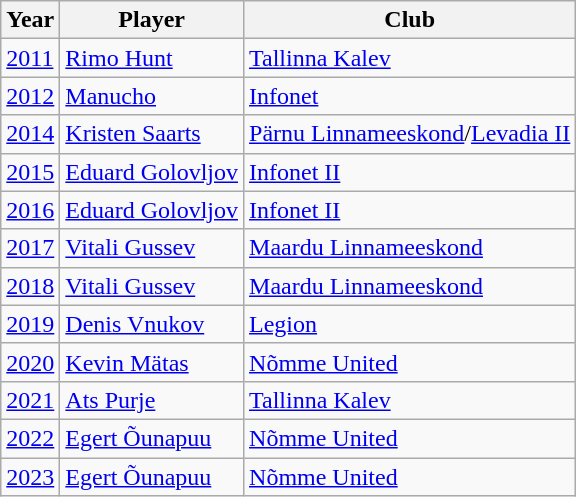<table class="wikitable">
<tr>
<th>Year</th>
<th>Player</th>
<th>Club</th>
</tr>
<tr>
<td><a href='#'>2011</a></td>
<td> <a href='#'>Rimo Hunt</a></td>
<td><a href='#'>Tallinna Kalev</a></td>
</tr>
<tr>
<td><a href='#'>2012</a></td>
<td> <a href='#'>Manucho</a></td>
<td><a href='#'>Infonet</a></td>
</tr>
<tr>
<td><a href='#'>2014</a></td>
<td> <a href='#'>Kristen Saarts</a></td>
<td><a href='#'>Pärnu Linnameeskond</a>/<a href='#'>Levadia II</a></td>
</tr>
<tr>
<td><a href='#'>2015</a></td>
<td> <a href='#'>Eduard Golovljov</a></td>
<td><a href='#'>Infonet II</a></td>
</tr>
<tr>
<td><a href='#'>2016</a></td>
<td> <a href='#'>Eduard Golovljov</a></td>
<td><a href='#'>Infonet II</a></td>
</tr>
<tr>
<td><a href='#'>2017</a></td>
<td> <a href='#'>Vitali Gussev</a></td>
<td><a href='#'>Maardu Linnameeskond</a></td>
</tr>
<tr>
<td><a href='#'>2018</a></td>
<td> <a href='#'>Vitali Gussev</a></td>
<td><a href='#'>Maardu Linnameeskond</a></td>
</tr>
<tr>
<td><a href='#'>2019</a></td>
<td> <a href='#'>Denis Vnukov</a></td>
<td><a href='#'>Legion</a></td>
</tr>
<tr>
<td><a href='#'>2020</a></td>
<td> <a href='#'>Kevin Mätas</a></td>
<td><a href='#'>Nõmme United</a></td>
</tr>
<tr>
<td><a href='#'>2021</a></td>
<td> <a href='#'>Ats Purje</a></td>
<td><a href='#'>Tallinna Kalev</a></td>
</tr>
<tr>
<td><a href='#'>2022</a></td>
<td> <a href='#'>Egert Õunapuu</a></td>
<td><a href='#'>Nõmme United</a></td>
</tr>
<tr>
<td><a href='#'>2023</a></td>
<td> <a href='#'>Egert Õunapuu</a></td>
<td><a href='#'>Nõmme United</a></td>
</tr>
</table>
